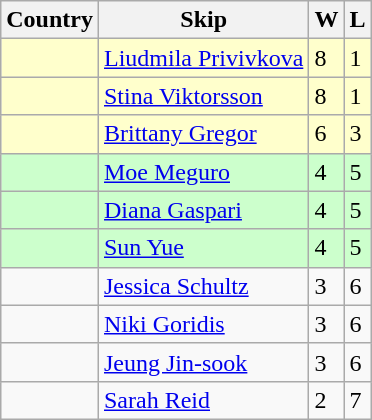<table class=wikitable>
<tr>
<th>Country</th>
<th>Skip</th>
<th>W</th>
<th>L</th>
</tr>
<tr bgcolor=#ffffcc>
<td></td>
<td><a href='#'>Liudmila Privivkova</a></td>
<td>8</td>
<td>1</td>
</tr>
<tr bgcolor=#ffffcc>
<td></td>
<td><a href='#'>Stina Viktorsson</a></td>
<td>8</td>
<td>1</td>
</tr>
<tr bgcolor=#ffffcc>
<td></td>
<td><a href='#'>Brittany Gregor</a></td>
<td>6</td>
<td>3</td>
</tr>
<tr bgcolor=#ccffcc>
<td></td>
<td><a href='#'>Moe Meguro</a></td>
<td>4</td>
<td>5</td>
</tr>
<tr bgcolor=#ccffcc>
<td></td>
<td><a href='#'>Diana Gaspari</a></td>
<td>4</td>
<td>5</td>
</tr>
<tr bgcolor=#ccffcc>
<td></td>
<td><a href='#'>Sun Yue</a></td>
<td>4</td>
<td>5</td>
</tr>
<tr>
<td></td>
<td><a href='#'>Jessica Schultz</a></td>
<td>3</td>
<td>6</td>
</tr>
<tr>
<td></td>
<td><a href='#'>Niki Goridis</a></td>
<td>3</td>
<td>6</td>
</tr>
<tr>
<td></td>
<td><a href='#'>Jeung Jin-sook</a></td>
<td>3</td>
<td>6</td>
</tr>
<tr>
<td></td>
<td><a href='#'>Sarah Reid</a></td>
<td>2</td>
<td>7</td>
</tr>
</table>
